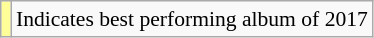<table class="wikitable" style="font-size:90%;">
<tr>
<td style="background:#ff9;"></td>
<td>Indicates best performing album of 2017</td>
</tr>
</table>
